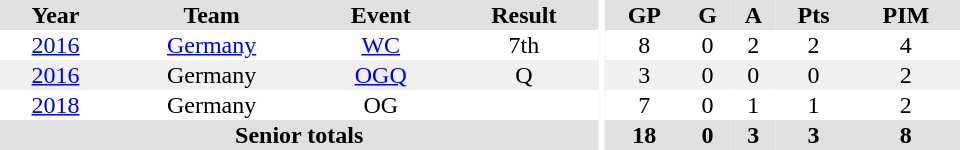<table border="0" cellpadding="1" cellspacing="0" ID="Table3" style="text-align:center; width:40em">
<tr ALIGN="center" bgcolor="#e0e0e0">
<th>Year</th>
<th>Team</th>
<th>Event</th>
<th>Result</th>
<th rowspan="99" bgcolor="#ffffff"></th>
<th>GP</th>
<th>G</th>
<th>A</th>
<th>Pts</th>
<th>PIM</th>
</tr>
<tr>
<td><a href='#'>2016</a></td>
<td><a href='#'>Germany</a></td>
<td><a href='#'>WC</a></td>
<td>7th</td>
<td>8</td>
<td>0</td>
<td>2</td>
<td>2</td>
<td>4</td>
</tr>
<tr bgcolor="#f0f0f0">
<td><a href='#'>2016</a></td>
<td>Germany</td>
<td><a href='#'>OGQ</a></td>
<td>Q</td>
<td>3</td>
<td>0</td>
<td>0</td>
<td>0</td>
<td>2</td>
</tr>
<tr>
<td><a href='#'>2018</a></td>
<td>Germany</td>
<td>OG</td>
<td></td>
<td>7</td>
<td>0</td>
<td>1</td>
<td>1</td>
<td>2</td>
</tr>
<tr bgcolor="#e0e0e0">
<th colspan="4">Senior totals</th>
<th>18</th>
<th>0</th>
<th>3</th>
<th>3</th>
<th>8</th>
</tr>
</table>
